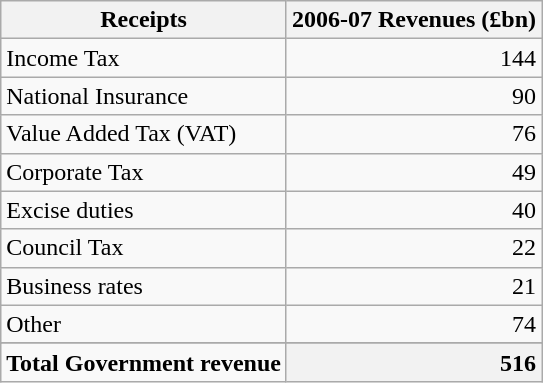<table class="wikitable sortable">
<tr>
<th>Receipts</th>
<th style="text-align: right">2006-07 Revenues (£bn)</th>
</tr>
<tr>
<td>Income Tax</td>
<td style="text-align: right">144</td>
</tr>
<tr>
<td>National Insurance</td>
<td style="text-align: right">90</td>
</tr>
<tr>
<td>Value Added Tax (VAT)</td>
<td style="text-align: right">76</td>
</tr>
<tr>
<td>Corporate Tax</td>
<td style="text-align: right">49</td>
</tr>
<tr>
<td>Excise duties</td>
<td style="text-align: right">40</td>
</tr>
<tr>
<td>Council Tax</td>
<td style="text-align: right">22</td>
</tr>
<tr>
<td>Business rates</td>
<td style="text-align: right">21</td>
</tr>
<tr>
<td>Other</td>
<td style="text-align: right">74</td>
</tr>
<tr>
</tr>
<tr class="sortbottom">
<td style="text-align: left"><strong>Total Government revenue</strong></td>
<th style="text-align: right">516</th>
</tr>
</table>
